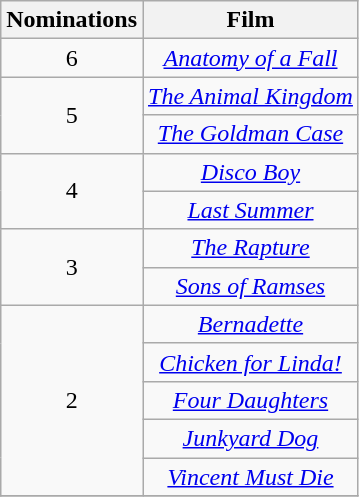<table class="wikitable plainrowheaders" style="text-align: center;">
<tr>
<th scope="col" style="width:55px;">Nominations</th>
<th scope="col" style="text-align:center;">Film</th>
</tr>
<tr>
<td>6</td>
<td><em><a href='#'>Anatomy of a Fall</a></em></td>
</tr>
<tr>
<td rowspan="2">5</td>
<td><em><a href='#'>The Animal Kingdom</a></em></td>
</tr>
<tr>
<td><em><a href='#'>The Goldman Case</a></em></td>
</tr>
<tr>
<td rowspan="2">4</td>
<td><em><a href='#'>Disco Boy</a></em></td>
</tr>
<tr>
<td><em><a href='#'>Last Summer</a></em></td>
</tr>
<tr>
<td rowspan="2">3</td>
<td><em><a href='#'>The Rapture</a></em></td>
</tr>
<tr>
<td><em><a href='#'>Sons of Ramses</a></em></td>
</tr>
<tr>
<td rowspan="5">2</td>
<td><em><a href='#'>Bernadette</a></em></td>
</tr>
<tr>
<td><em><a href='#'>Chicken for Linda!</a></em></td>
</tr>
<tr>
<td><em><a href='#'>Four Daughters</a></em></td>
</tr>
<tr>
<td><em><a href='#'>Junkyard Dog</a></em></td>
</tr>
<tr>
<td><em><a href='#'>Vincent Must Die</a></em></td>
</tr>
<tr>
</tr>
</table>
